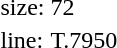<table style="margin-left:40px;">
<tr>
<td>size:</td>
<td>72</td>
</tr>
<tr>
<td>line:</td>
<td>T.7950</td>
</tr>
</table>
